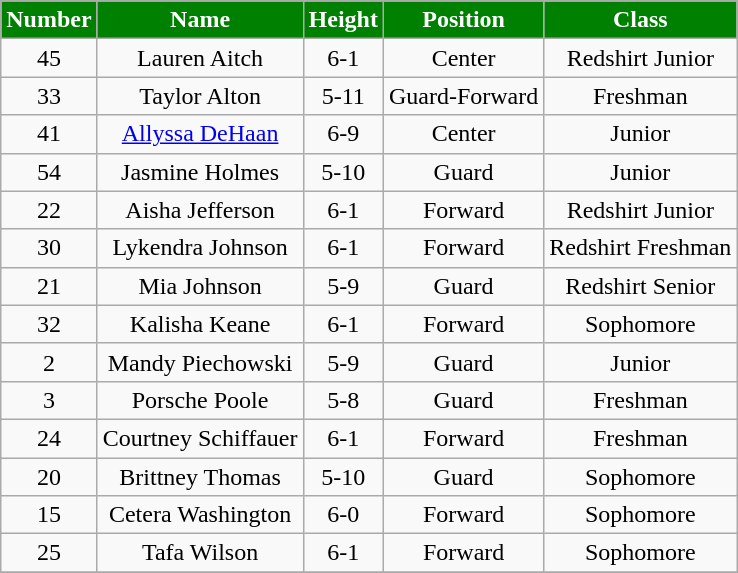<table class="wikitable" style="text-align:center;">
<tr>
<th style="background:green;color:#FFFFFF;">Number</th>
<th style="background:green;color:#FFFFFF;">Name</th>
<th style="background:green;color:#FFFFFF;">Height</th>
<th style="background:green;color:#FFFFFF;">Position</th>
<th style="background:green;color:#FFFFFF;">Class</th>
</tr>
<tr>
<td>45</td>
<td>Lauren Aitch</td>
<td>6-1</td>
<td>Center</td>
<td>Redshirt Junior</td>
</tr>
<tr>
<td>33</td>
<td>Taylor Alton</td>
<td>5-11</td>
<td>Guard-Forward</td>
<td>Freshman</td>
</tr>
<tr>
<td>41</td>
<td><a href='#'>Allyssa DeHaan</a></td>
<td>6-9</td>
<td>Center</td>
<td>Junior</td>
</tr>
<tr>
<td>54</td>
<td>Jasmine Holmes</td>
<td>5-10</td>
<td>Guard</td>
<td>Junior</td>
</tr>
<tr>
<td>22</td>
<td>Aisha Jefferson</td>
<td>6-1</td>
<td>Forward</td>
<td>Redshirt Junior</td>
</tr>
<tr>
<td>30</td>
<td>Lykendra Johnson</td>
<td>6-1</td>
<td>Forward</td>
<td>Redshirt Freshman</td>
</tr>
<tr>
<td>21</td>
<td>Mia Johnson</td>
<td>5-9</td>
<td>Guard</td>
<td>Redshirt Senior</td>
</tr>
<tr>
<td>32</td>
<td>Kalisha Keane</td>
<td>6-1</td>
<td>Forward</td>
<td>Sophomore</td>
</tr>
<tr>
<td>2</td>
<td>Mandy Piechowski</td>
<td>5-9</td>
<td>Guard</td>
<td>Junior</td>
</tr>
<tr>
<td>3</td>
<td>Porsche Poole</td>
<td>5-8</td>
<td>Guard</td>
<td>Freshman</td>
</tr>
<tr>
<td>24</td>
<td>Courtney Schiffauer</td>
<td>6-1</td>
<td>Forward</td>
<td>Freshman</td>
</tr>
<tr>
<td>20</td>
<td>Brittney Thomas</td>
<td>5-10</td>
<td>Guard</td>
<td>Sophomore</td>
</tr>
<tr>
<td>15</td>
<td>Cetera Washington</td>
<td>6-0</td>
<td>Forward</td>
<td>Sophomore</td>
</tr>
<tr>
<td>25</td>
<td>Tafa Wilson</td>
<td>6-1</td>
<td>Forward</td>
<td>Sophomore</td>
</tr>
<tr>
</tr>
</table>
